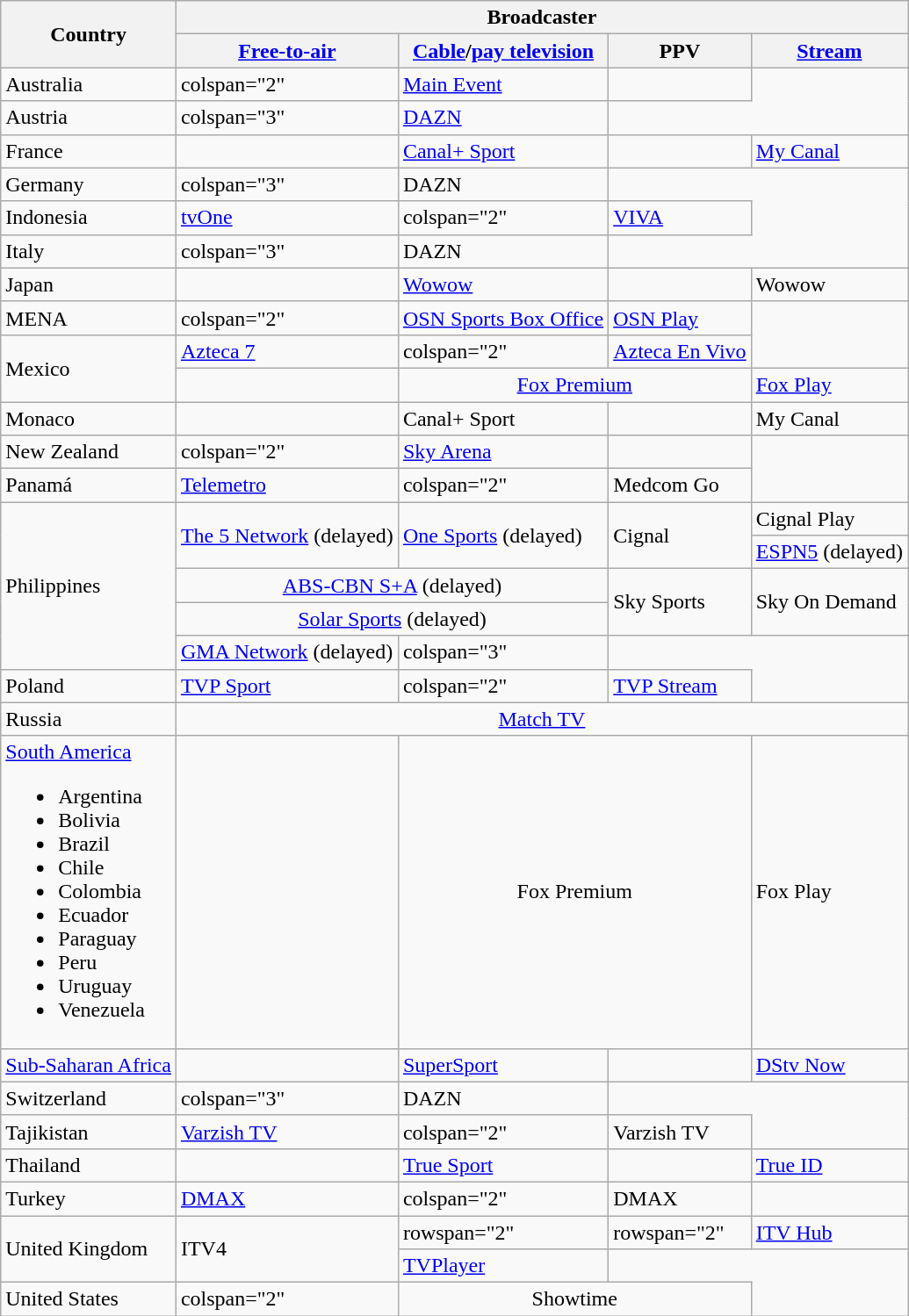<table class="wikitable">
<tr>
<th rowspan="2" style="text-align:center;">Country</th>
<th colspan="4" style="text-align:center;">Broadcaster</th>
</tr>
<tr>
<th align="center"><a href='#'>Free-to-air</a></th>
<th align="center"><a href='#'>Cable</a>/<a href='#'>pay television</a></th>
<th align="center">PPV</th>
<th align="center"><a href='#'>Stream</a></th>
</tr>
<tr>
<td> Australia</td>
<td>colspan="2" </td>
<td><a href='#'>Main Event</a></td>
<td></td>
</tr>
<tr>
<td> Austria</td>
<td>colspan="3" </td>
<td><a href='#'>DAZN</a></td>
</tr>
<tr>
<td> France</td>
<td></td>
<td><a href='#'>Canal+ Sport</a></td>
<td></td>
<td><a href='#'>My Canal</a></td>
</tr>
<tr>
<td> Germany</td>
<td>colspan="3" </td>
<td>DAZN</td>
</tr>
<tr>
<td> Indonesia</td>
<td><a href='#'>tvOne</a></td>
<td>colspan="2" </td>
<td><a href='#'>VIVA</a></td>
</tr>
<tr>
<td> Italy</td>
<td>colspan="3" </td>
<td>DAZN</td>
</tr>
<tr>
<td> Japan</td>
<td></td>
<td><a href='#'>Wowow</a></td>
<td></td>
<td>Wowow</td>
</tr>
<tr>
<td> MENA</td>
<td>colspan="2" </td>
<td><a href='#'>OSN Sports Box Office</a></td>
<td><a href='#'>OSN Play</a></td>
</tr>
<tr>
<td rowspan="2"> Mexico</td>
<td><a href='#'>Azteca 7</a></td>
<td>colspan="2" </td>
<td><a href='#'>Azteca En Vivo</a></td>
</tr>
<tr>
<td></td>
<td colspan="2" align="center"><a href='#'>Fox Premium</a></td>
<td><a href='#'>Fox Play</a></td>
</tr>
<tr>
<td> Monaco</td>
<td></td>
<td>Canal+ Sport</td>
<td></td>
<td>My Canal</td>
</tr>
<tr>
<td> New Zealand</td>
<td>colspan="2" </td>
<td><a href='#'>Sky Arena</a></td>
<td></td>
</tr>
<tr>
<td> Panamá</td>
<td><a href='#'>Telemetro</a></td>
<td>colspan="2" </td>
<td>Medcom Go</td>
</tr>
<tr>
<td rowspan="5"> Philippines</td>
<td rowspan="2"><a href='#'>The 5 Network</a> (delayed)</td>
<td rowspan="2"><a href='#'>One Sports</a> (delayed)</td>
<td rowspan="2">Cignal</td>
<td>Cignal Play</td>
</tr>
<tr>
<td><a href='#'>ESPN5</a> (delayed)</td>
</tr>
<tr>
<td colspan="2" align="center"><a href='#'>ABS-CBN S+A</a> (delayed)</td>
<td rowspan="2">Sky Sports</td>
<td rowspan="2">Sky On Demand</td>
</tr>
<tr>
<td colspan="2" align="center"><a href='#'>Solar Sports</a> (delayed)</td>
</tr>
<tr>
<td><a href='#'>GMA Network</a> (delayed)</td>
<td>colspan="3" </td>
</tr>
<tr>
<td> Poland</td>
<td><a href='#'>TVP Sport</a></td>
<td>colspan="2" </td>
<td><a href='#'>TVP Stream</a></td>
</tr>
<tr>
<td> Russia</td>
<td colspan="4" align="center"><a href='#'>Match TV</a></td>
</tr>
<tr>
<td><a href='#'>South America</a><br><ul><li> Argentina</li><li> Bolivia</li><li> Brazil</li><li> Chile</li><li> Colombia</li><li> Ecuador</li><li> Paraguay</li><li> Peru</li><li> Uruguay</li><li> Venezuela</li></ul></td>
<td></td>
<td colspan="2" align="center">Fox Premium</td>
<td>Fox Play</td>
</tr>
<tr>
<td><a href='#'>Sub-Saharan Africa</a></td>
<td></td>
<td><a href='#'>SuperSport</a></td>
<td></td>
<td><a href='#'>DStv Now</a></td>
</tr>
<tr>
<td> Switzerland</td>
<td>colspan="3" </td>
<td>DAZN</td>
</tr>
<tr>
<td> Tajikistan</td>
<td><a href='#'>Varzish TV</a></td>
<td>colspan="2" </td>
<td>Varzish TV</td>
</tr>
<tr>
<td> Thailand</td>
<td></td>
<td><a href='#'>True Sport</a></td>
<td></td>
<td><a href='#'>True ID</a></td>
</tr>
<tr>
<td> Turkey</td>
<td><a href='#'>DMAX</a></td>
<td>colspan="2" </td>
<td>DMAX</td>
</tr>
<tr>
<td rowspan="2"> United Kingdom</td>
<td rowspan="2">ITV4</td>
<td>rowspan="2" </td>
<td>rowspan="2" </td>
<td><a href='#'>ITV Hub</a></td>
</tr>
<tr>
<td><a href='#'>TVPlayer</a></td>
</tr>
<tr>
<td> United States</td>
<td>colspan="2" </td>
<td colspan="2" align="center">Showtime</td>
</tr>
</table>
